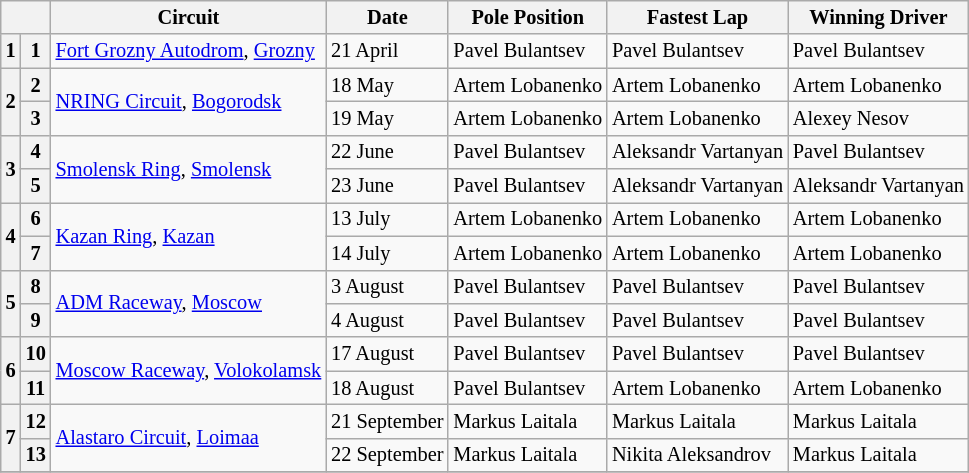<table class="wikitable" style="font-size:85%">
<tr>
<th colspan=2></th>
<th>Circuit</th>
<th>Date</th>
<th>Pole Position</th>
<th>Fastest Lap</th>
<th>Winning Driver</th>
</tr>
<tr>
<th>1</th>
<th>1</th>
<td> <a href='#'>Fort Grozny Autodrom</a>, <a href='#'>Grozny</a></td>
<td>21 April</td>
<td> Pavel Bulantsev</td>
<td> Pavel Bulantsev</td>
<td> Pavel Bulantsev</td>
</tr>
<tr>
<th rowspan=2>2</th>
<th>2</th>
<td rowspan=2> <a href='#'>NRING Circuit</a>, <a href='#'>Bogorodsk</a></td>
<td>18 May</td>
<td> Artem Lobanenko</td>
<td> Artem Lobanenko</td>
<td> Artem Lobanenko</td>
</tr>
<tr>
<th>3</th>
<td>19 May</td>
<td> Artem Lobanenko</td>
<td> Artem Lobanenko</td>
<td> Alexey Nesov</td>
</tr>
<tr>
<th rowspan=2>3</th>
<th>4</th>
<td rowspan=2> <a href='#'>Smolensk Ring</a>, <a href='#'>Smolensk</a></td>
<td>22 June</td>
<td> Pavel Bulantsev</td>
<td> Aleksandr Vartanyan</td>
<td> Pavel Bulantsev</td>
</tr>
<tr>
<th>5</th>
<td>23 June</td>
<td> Pavel Bulantsev</td>
<td> Aleksandr Vartanyan</td>
<td> Aleksandr Vartanyan</td>
</tr>
<tr>
<th rowspan=2>4</th>
<th>6</th>
<td rowspan=2> <a href='#'>Kazan Ring</a>, <a href='#'>Kazan</a></td>
<td>13 July</td>
<td> Artem Lobanenko</td>
<td> Artem Lobanenko</td>
<td> Artem Lobanenko</td>
</tr>
<tr>
<th>7</th>
<td>14 July</td>
<td> Artem Lobanenko</td>
<td> Artem Lobanenko</td>
<td> Artem Lobanenko</td>
</tr>
<tr>
<th rowspan=2>5</th>
<th>8</th>
<td rowspan=2> <a href='#'>ADM Raceway</a>, <a href='#'>Moscow</a></td>
<td>3 August</td>
<td> Pavel Bulantsev</td>
<td> Pavel Bulantsev</td>
<td> Pavel Bulantsev</td>
</tr>
<tr>
<th>9</th>
<td>4 August</td>
<td> Pavel Bulantsev</td>
<td> Pavel Bulantsev</td>
<td> Pavel Bulantsev</td>
</tr>
<tr>
<th rowspan=2>6</th>
<th>10</th>
<td rowspan=2> <a href='#'>Moscow Raceway</a>, <a href='#'>Volokolamsk</a></td>
<td>17 August</td>
<td> Pavel Bulantsev</td>
<td> Pavel Bulantsev</td>
<td> Pavel Bulantsev</td>
</tr>
<tr>
<th>11</th>
<td>18 August</td>
<td> Pavel Bulantsev</td>
<td> Artem Lobanenko</td>
<td> Artem Lobanenko</td>
</tr>
<tr>
<th rowspan=2>7</th>
<th>12</th>
<td rowspan=2> <a href='#'>Alastaro Circuit</a>, <a href='#'>Loimaa</a></td>
<td>21 September</td>
<td align=left> Markus Laitala</td>
<td> Markus Laitala</td>
<td> Markus Laitala</td>
</tr>
<tr>
<th>13</th>
<td>22 September</td>
<td align=left> Markus Laitala</td>
<td> Nikita Aleksandrov</td>
<td> Markus Laitala</td>
</tr>
<tr>
</tr>
</table>
